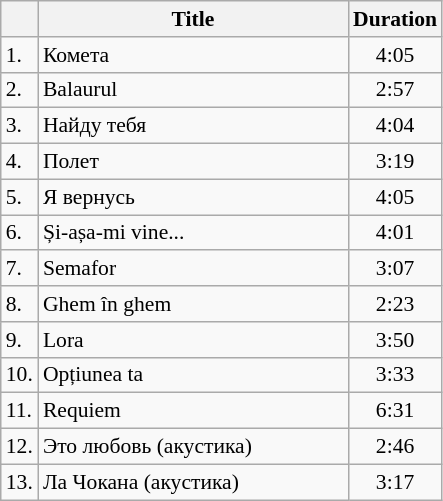<table class="wikitable" style="font-size:90%">
<tr>
<th></th>
<th style="width:200px;">Title</th>
<th>Duration</th>
</tr>
<tr>
<td>1.</td>
<td>Комета</td>
<td style="text-align:center;">4:05</td>
</tr>
<tr>
<td>2.</td>
<td>Balaurul</td>
<td style="text-align:center;">2:57</td>
</tr>
<tr>
<td>3.</td>
<td>Найду тебя</td>
<td style="text-align:center;">4:04</td>
</tr>
<tr>
<td>4.</td>
<td>Полет</td>
<td style="text-align:center;">3:19</td>
</tr>
<tr>
<td>5.</td>
<td>Я вернусь</td>
<td style="text-align:center;">4:05</td>
</tr>
<tr>
<td>6.</td>
<td>Și-așa-mi vine...</td>
<td style="text-align:center;">4:01</td>
</tr>
<tr>
<td>7.</td>
<td>Semafor</td>
<td style="text-align:center;">3:07</td>
</tr>
<tr>
<td>8.</td>
<td>Ghem în ghem</td>
<td style="text-align:center;">2:23</td>
</tr>
<tr>
<td>9.</td>
<td>Lora</td>
<td style="text-align:center;">3:50</td>
</tr>
<tr>
<td>10.</td>
<td>Opțiunea ta</td>
<td style="text-align:center;">3:33</td>
</tr>
<tr>
<td>11.</td>
<td>Requiem</td>
<td style="text-align:center;">6:31</td>
</tr>
<tr>
<td>12.</td>
<td>Это любовь (акустика)</td>
<td style="text-align:center;">2:46</td>
</tr>
<tr>
<td>13.</td>
<td>Ла Чокана (акустика)</td>
<td style="text-align:center;">3:17</td>
</tr>
</table>
